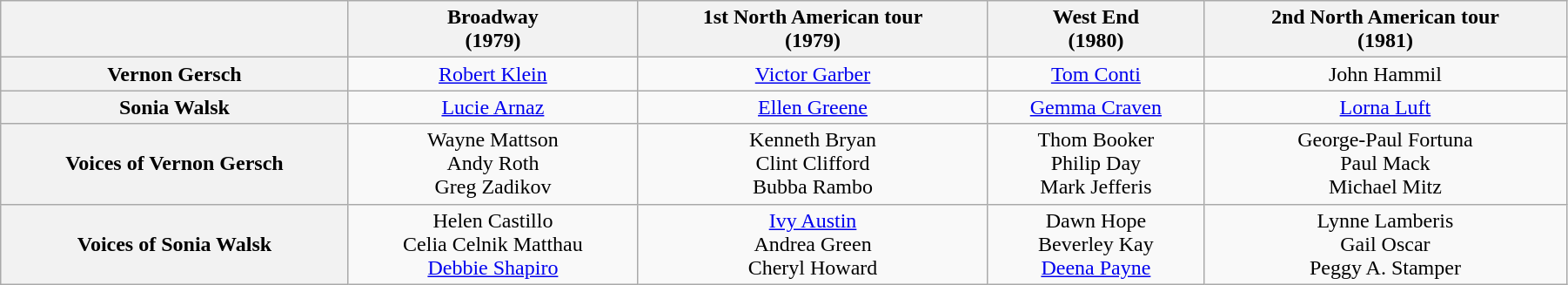<table class="wikitable" width="95%">
<tr>
<th></th>
<th>Broadway<br>(1979)</th>
<th>1st North American tour<br>(1979)</th>
<th>West End<br>(1980)</th>
<th>2nd North American tour<br>(1981)</th>
</tr>
<tr>
<th>Vernon Gersch</th>
<td align="center"><a href='#'>Robert Klein</a></td>
<td align="center"><a href='#'>Victor Garber</a></td>
<td align="center"><a href='#'>Tom Conti</a></td>
<td align="center">John Hammil</td>
</tr>
<tr>
<th>Sonia Walsk</th>
<td align="center"><a href='#'>Lucie Arnaz</a></td>
<td align="center"><a href='#'>Ellen Greene</a></td>
<td align="center"><a href='#'>Gemma Craven</a></td>
<td align="center"><a href='#'>Lorna Luft</a></td>
</tr>
<tr>
<th>Voices of Vernon Gersch</th>
<td align="center">Wayne Mattson<br>Andy Roth<br>Greg Zadikov</td>
<td align="center">Kenneth Bryan<br>Clint Clifford<br>Bubba Rambo</td>
<td align="center">Thom Booker<br>Philip Day<br>Mark Jefferis</td>
<td align="center">George-Paul Fortuna<br>Paul Mack<br>Michael Mitz</td>
</tr>
<tr>
<th>Voices of Sonia Walsk</th>
<td align="center">Helen Castillo<br>Celia Celnik Matthau<br><a href='#'>Debbie Shapiro</a></td>
<td align="center"><a href='#'>Ivy Austin</a><br>Andrea Green<br>Cheryl Howard</td>
<td align="center">Dawn Hope<br>Beverley Kay<br><a href='#'>Deena Payne</a></td>
<td align="center">Lynne Lamberis<br>Gail Oscar<br>Peggy A. Stamper</td>
</tr>
</table>
